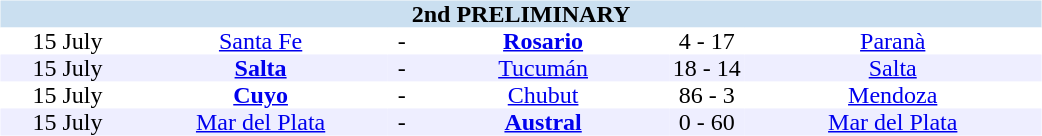<table table width=700>
<tr>
<td width=700 valign="top"><br><table border=0 cellspacing=0 cellpadding=0 style="font-size: 100%; border-collapse: collapse;" width=100%>
<tr bgcolor="#CADFF0">
<td style="font-size:100%"; align="center" colspan="6"><strong>2nd PRELIMINARY</strong></td>
</tr>
<tr align=center bgcolor=#FFFFFF>
<td width=90>15 July</td>
<td width=170><a href='#'>Santa Fe</a></td>
<td width=20>-</td>
<td width=170><strong><a href='#'>Rosario</a></strong></td>
<td width=50>4 - 17</td>
<td width=200><a href='#'>Paranà</a></td>
</tr>
<tr align=center bgcolor=#EEEEFF>
<td width=90>15 July</td>
<td width=170><strong><a href='#'>Salta</a></strong></td>
<td width=20>-</td>
<td width=170><a href='#'>Tucumán</a></td>
<td width=50>18 - 14</td>
<td width=200><a href='#'>Salta</a></td>
</tr>
<tr align=center bgcolor=#FFFFFF>
<td width=90>15 July</td>
<td width=170><strong><a href='#'>Cuyo</a></strong></td>
<td width=20>-</td>
<td width=170><a href='#'>Chubut</a></td>
<td width=50>86 - 3</td>
<td width=200><a href='#'>Mendoza</a></td>
</tr>
<tr align=center bgcolor=#EEEEFF>
<td width=90>15 July</td>
<td width=170><a href='#'>Mar del Plata</a></td>
<td width=20>-</td>
<td width=170><strong><a href='#'>Austral</a></strong></td>
<td width=50>0 - 60</td>
<td width=200><a href='#'>Mar del Plata</a></td>
</tr>
</table>
</td>
</tr>
</table>
